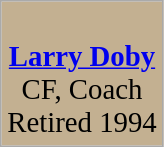<table class="wikitable" style="font-style:bold; font-size:120%; border:3px" cellpadding="3">
<tr align="center" bgcolor="#C3B091">
<td><br><strong><a href='#'>Larry Doby</a></strong><br>CF, Coach<br><span>Retired 1994</span></td>
</tr>
<tr>
</tr>
</table>
